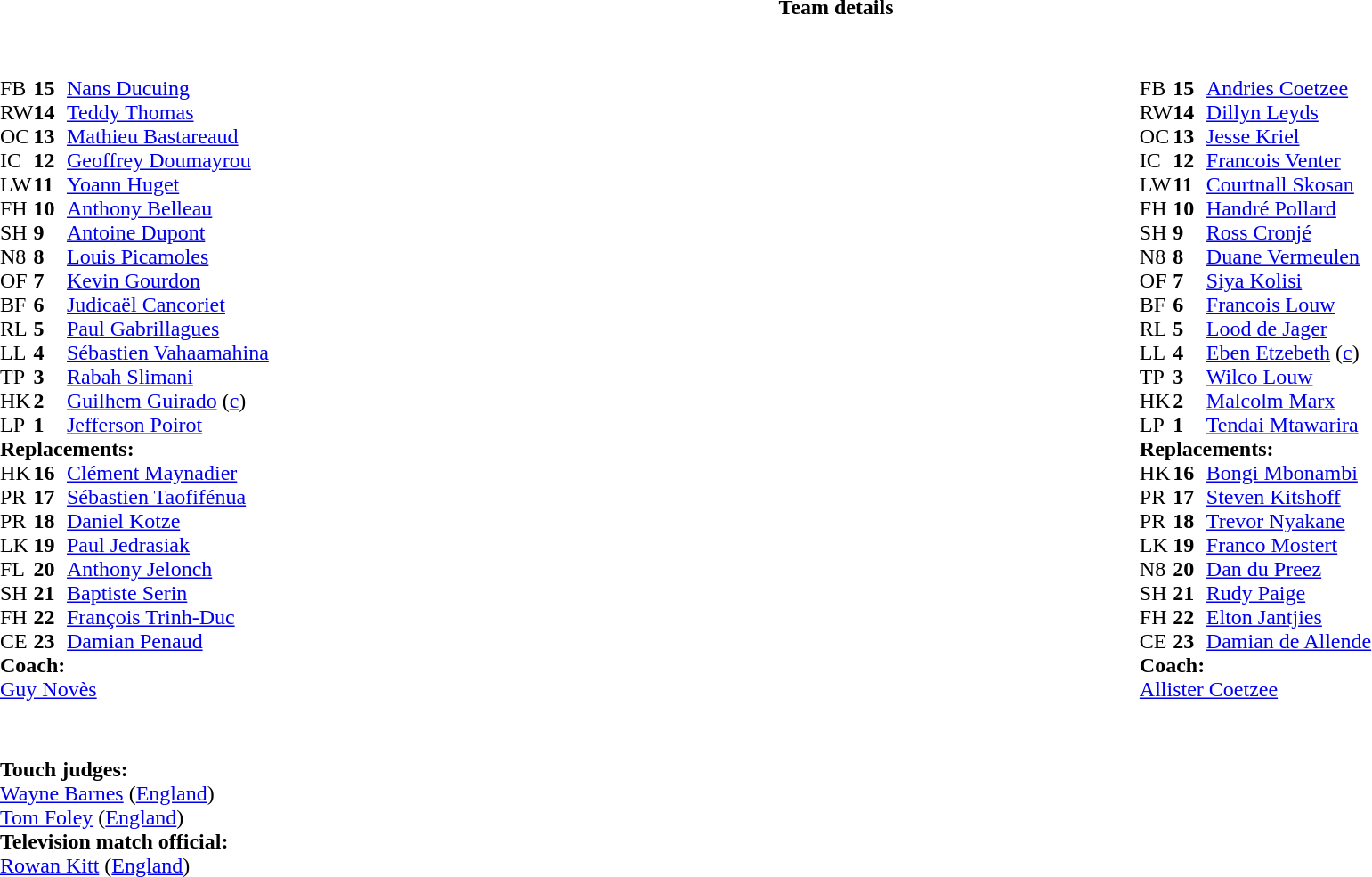<table border="0" style="width:100%" class="collapsible collapsed">
<tr>
<th>Team details</th>
</tr>
<tr>
<td><br><table style="width:100%">
<tr>
<td style="vertical-align:top;width:50%"><br><table style="font-size:100%" cellspacing="0" cellpadding="0">
<tr>
<th width="25"></th>
<th width="25"></th>
</tr>
<tr>
<td>FB</td>
<td><strong>15</strong></td>
<td><a href='#'>Nans Ducuing</a></td>
</tr>
<tr>
<td>RW</td>
<td><strong>14</strong></td>
<td><a href='#'>Teddy Thomas</a></td>
</tr>
<tr>
<td>OC</td>
<td><strong>13</strong></td>
<td><a href='#'>Mathieu Bastareaud</a></td>
<td></td>
<td></td>
</tr>
<tr>
<td>IC</td>
<td><strong>12</strong></td>
<td><a href='#'>Geoffrey Doumayrou</a></td>
<td></td>
<td></td>
</tr>
<tr>
<td>LW</td>
<td><strong>11</strong></td>
<td><a href='#'>Yoann Huget</a></td>
</tr>
<tr>
<td>FH</td>
<td><strong>10</strong></td>
<td><a href='#'>Anthony Belleau</a></td>
</tr>
<tr>
<td>SH</td>
<td><strong>9</strong></td>
<td><a href='#'>Antoine Dupont</a></td>
<td></td>
<td></td>
</tr>
<tr>
<td>N8</td>
<td><strong>8</strong></td>
<td><a href='#'>Louis Picamoles</a></td>
</tr>
<tr>
<td>OF</td>
<td><strong>7</strong></td>
<td><a href='#'>Kevin Gourdon</a></td>
<td></td>
<td></td>
</tr>
<tr>
<td>BF</td>
<td><strong>6</strong></td>
<td><a href='#'>Judicaël Cancoriet</a></td>
</tr>
<tr>
<td>RL</td>
<td><strong>5</strong></td>
<td><a href='#'>Paul Gabrillagues</a></td>
<td></td>
<td></td>
</tr>
<tr>
<td>LL</td>
<td><strong>4</strong></td>
<td><a href='#'>Sébastien Vahaamahina</a></td>
</tr>
<tr>
<td>TP</td>
<td><strong>3</strong></td>
<td><a href='#'>Rabah Slimani</a></td>
<td></td>
<td></td>
</tr>
<tr>
<td>HK</td>
<td><strong>2</strong></td>
<td><a href='#'>Guilhem Guirado</a> (<a href='#'>c</a>)</td>
<td></td>
<td></td>
</tr>
<tr>
<td>LP</td>
<td><strong>1</strong></td>
<td><a href='#'>Jefferson Poirot</a></td>
<td></td>
<td></td>
</tr>
<tr>
<td colspan=3><strong>Replacements:</strong></td>
</tr>
<tr>
<td>HK</td>
<td><strong>16</strong></td>
<td><a href='#'>Clément Maynadier</a></td>
<td></td>
<td></td>
</tr>
<tr>
<td>PR</td>
<td><strong>17</strong></td>
<td><a href='#'>Sébastien Taofifénua</a></td>
<td></td>
<td></td>
</tr>
<tr>
<td>PR</td>
<td><strong>18</strong></td>
<td><a href='#'>Daniel Kotze</a></td>
<td></td>
<td></td>
</tr>
<tr>
<td>LK</td>
<td><strong>19</strong></td>
<td><a href='#'>Paul Jedrasiak</a></td>
<td></td>
<td></td>
</tr>
<tr>
<td>FL</td>
<td><strong>20</strong></td>
<td><a href='#'>Anthony Jelonch</a></td>
<td></td>
<td></td>
</tr>
<tr>
<td>SH</td>
<td><strong>21</strong></td>
<td><a href='#'>Baptiste Serin</a></td>
<td></td>
<td></td>
</tr>
<tr>
<td>FH</td>
<td><strong>22</strong></td>
<td><a href='#'>François Trinh-Duc</a></td>
<td></td>
<td></td>
</tr>
<tr>
<td>CE</td>
<td><strong>23</strong></td>
<td><a href='#'>Damian Penaud</a></td>
<td></td>
<td></td>
</tr>
<tr>
<td colspan=3><strong>Coach:</strong></td>
</tr>
<tr>
<td colspan="4"> <a href='#'>Guy Novès</a></td>
</tr>
</table>
</td>
<td style="vertical-align:top;width:50%"><br><table cellspacing="0" cellpadding="0" style="font-size:100%;margin:auto">
<tr>
<th width="25"></th>
<th width="25"></th>
</tr>
<tr>
<td>FB</td>
<td><strong>15</strong></td>
<td><a href='#'>Andries Coetzee</a></td>
</tr>
<tr>
<td>RW</td>
<td><strong>14</strong></td>
<td><a href='#'>Dillyn Leyds</a></td>
</tr>
<tr>
<td>OC</td>
<td><strong>13</strong></td>
<td><a href='#'>Jesse Kriel</a></td>
</tr>
<tr>
<td>IC</td>
<td><strong>12</strong></td>
<td><a href='#'>Francois Venter</a></td>
</tr>
<tr>
<td>LW</td>
<td><strong>11</strong></td>
<td><a href='#'>Courtnall Skosan</a></td>
</tr>
<tr>
<td>FH</td>
<td><strong>10</strong></td>
<td><a href='#'>Handré Pollard</a></td>
</tr>
<tr>
<td>SH</td>
<td><strong>9</strong></td>
<td><a href='#'>Ross Cronjé</a></td>
</tr>
<tr>
<td>N8</td>
<td><strong>8</strong></td>
<td><a href='#'>Duane Vermeulen</a></td>
</tr>
<tr>
<td>OF</td>
<td><strong>7</strong></td>
<td><a href='#'>Siya Kolisi</a></td>
<td></td>
<td></td>
</tr>
<tr>
<td>BF</td>
<td><strong>6</strong></td>
<td><a href='#'>Francois Louw</a></td>
</tr>
<tr>
<td>RL</td>
<td><strong>5</strong></td>
<td><a href='#'>Lood de Jager</a></td>
</tr>
<tr>
<td>LL</td>
<td><strong>4</strong></td>
<td><a href='#'>Eben Etzebeth</a> (<a href='#'>c</a>)</td>
<td></td>
<td></td>
</tr>
<tr>
<td>TP</td>
<td><strong>3</strong></td>
<td><a href='#'>Wilco Louw</a></td>
<td></td>
<td></td>
</tr>
<tr>
<td>HK</td>
<td><strong>2</strong></td>
<td><a href='#'>Malcolm Marx</a></td>
</tr>
<tr>
<td>LP</td>
<td><strong>1</strong></td>
<td><a href='#'>Tendai Mtawarira</a></td>
<td></td>
<td></td>
</tr>
<tr>
<td colspan="3"><strong>Replacements:</strong></td>
</tr>
<tr>
<td>HK</td>
<td><strong>16</strong></td>
<td><a href='#'>Bongi Mbonambi</a></td>
</tr>
<tr>
<td>PR</td>
<td><strong>17</strong></td>
<td><a href='#'>Steven Kitshoff</a></td>
<td></td>
<td></td>
</tr>
<tr>
<td>PR</td>
<td><strong>18</strong></td>
<td><a href='#'>Trevor Nyakane</a></td>
<td></td>
<td></td>
</tr>
<tr>
<td>LK</td>
<td><strong>19</strong></td>
<td><a href='#'>Franco Mostert</a></td>
<td></td>
<td></td>
</tr>
<tr>
<td>N8</td>
<td><strong>20</strong></td>
<td><a href='#'>Dan du Preez</a></td>
<td></td>
<td></td>
</tr>
<tr>
<td>SH</td>
<td><strong>21</strong></td>
<td><a href='#'>Rudy Paige</a></td>
</tr>
<tr>
<td>FH</td>
<td><strong>22</strong></td>
<td><a href='#'>Elton Jantjies</a></td>
</tr>
<tr>
<td>CE</td>
<td><strong>23</strong></td>
<td><a href='#'>Damian de Allende</a></td>
</tr>
<tr>
<td colspan="3"><strong>Coach:</strong></td>
</tr>
<tr>
<td colspan="4"> <a href='#'>Allister Coetzee</a></td>
</tr>
</table>
</td>
</tr>
</table>
<table style="width:100%;font-size:100%">
<tr>
<td><br><br><strong>Touch judges:</strong>
<br><a href='#'>Wayne Barnes</a> (<a href='#'>England</a>)
<br><a href='#'>Tom Foley</a> (<a href='#'>England</a>)
<br><strong>Television match official:</strong>
<br><a href='#'>Rowan Kitt</a> (<a href='#'>England</a>)</td>
</tr>
</table>
</td>
</tr>
</table>
